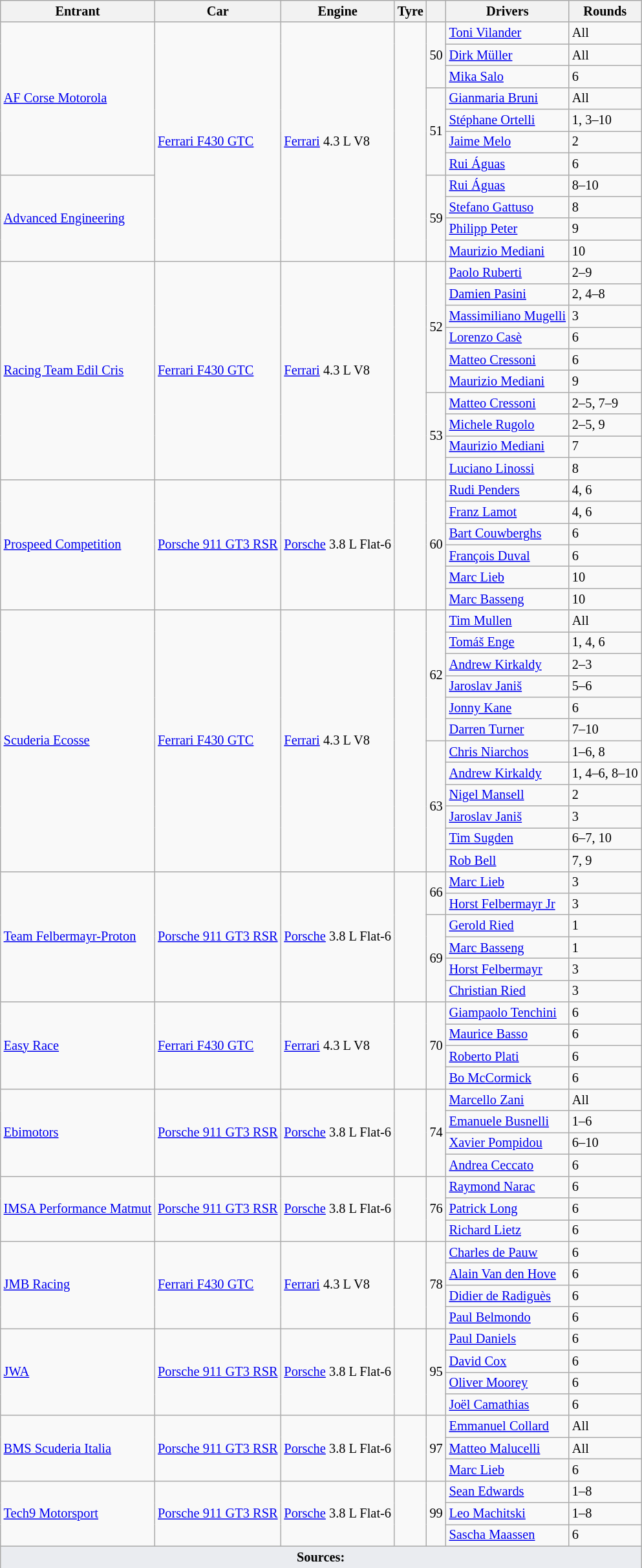<table class="wikitable" style="font-size: 85%">
<tr>
<th>Entrant</th>
<th>Car</th>
<th>Engine</th>
<th>Tyre</th>
<th></th>
<th>Drivers</th>
<th>Rounds</th>
</tr>
<tr>
<td rowspan=7> <a href='#'>AF Corse Motorola</a></td>
<td rowspan=11><a href='#'>Ferrari F430 GTC</a></td>
<td rowspan=11><a href='#'>Ferrari</a> 4.3 L V8</td>
<td rowspan=11></td>
<td rowspan=3>50</td>
<td> <a href='#'>Toni Vilander</a></td>
<td>All</td>
</tr>
<tr>
<td> <a href='#'>Dirk Müller</a></td>
<td>All</td>
</tr>
<tr>
<td> <a href='#'>Mika Salo</a></td>
<td>6</td>
</tr>
<tr>
<td rowspan=4>51</td>
<td> <a href='#'>Gianmaria Bruni</a></td>
<td>All</td>
</tr>
<tr>
<td> <a href='#'>Stéphane Ortelli</a></td>
<td>1, 3–10</td>
</tr>
<tr>
<td> <a href='#'>Jaime Melo</a></td>
<td>2</td>
</tr>
<tr>
<td> <a href='#'>Rui Águas</a></td>
<td>6</td>
</tr>
<tr>
<td rowspan=4> <a href='#'>Advanced Engineering</a></td>
<td rowspan=4>59</td>
<td> <a href='#'>Rui Águas</a></td>
<td>8–10</td>
</tr>
<tr>
<td> <a href='#'>Stefano Gattuso</a></td>
<td>8</td>
</tr>
<tr>
<td> <a href='#'>Philipp Peter</a></td>
<td>9</td>
</tr>
<tr>
<td> <a href='#'>Maurizio Mediani</a></td>
<td>10</td>
</tr>
<tr>
<td rowspan=10> <a href='#'>Racing Team Edil Cris</a></td>
<td rowspan=10><a href='#'>Ferrari F430 GTC</a></td>
<td rowspan=10><a href='#'>Ferrari</a> 4.3 L V8</td>
<td rowspan=10></td>
<td rowspan=6>52</td>
<td> <a href='#'>Paolo Ruberti</a></td>
<td>2–9</td>
</tr>
<tr>
<td> <a href='#'>Damien Pasini</a></td>
<td>2, 4–8</td>
</tr>
<tr>
<td> <a href='#'>Massimiliano Mugelli</a></td>
<td>3</td>
</tr>
<tr>
<td> <a href='#'>Lorenzo Casè</a></td>
<td>6</td>
</tr>
<tr>
<td> <a href='#'>Matteo Cressoni</a></td>
<td>6</td>
</tr>
<tr>
<td> <a href='#'>Maurizio Mediani</a></td>
<td>9</td>
</tr>
<tr>
<td rowspan=4>53</td>
<td> <a href='#'>Matteo Cressoni</a></td>
<td>2–5, 7–9</td>
</tr>
<tr>
<td> <a href='#'>Michele Rugolo</a></td>
<td>2–5, 9</td>
</tr>
<tr>
<td> <a href='#'>Maurizio Mediani</a></td>
<td>7</td>
</tr>
<tr>
<td> <a href='#'>Luciano Linossi</a></td>
<td>8</td>
</tr>
<tr>
<td rowspan=6> <a href='#'>Prospeed Competition</a></td>
<td rowspan=6><a href='#'>Porsche 911 GT3 RSR</a></td>
<td rowspan=6><a href='#'>Porsche</a> 3.8 L Flat-6</td>
<td rowspan=6></td>
<td rowspan=6>60</td>
<td> <a href='#'>Rudi Penders</a></td>
<td>4, 6</td>
</tr>
<tr>
<td> <a href='#'>Franz Lamot</a></td>
<td>4, 6</td>
</tr>
<tr>
<td> <a href='#'>Bart Couwberghs</a></td>
<td>6</td>
</tr>
<tr>
<td> <a href='#'>François Duval</a></td>
<td>6</td>
</tr>
<tr>
<td> <a href='#'>Marc Lieb</a></td>
<td>10</td>
</tr>
<tr>
<td> <a href='#'>Marc Basseng</a></td>
<td>10</td>
</tr>
<tr>
<td rowspan=12> <a href='#'>Scuderia Ecosse</a></td>
<td rowspan=12><a href='#'>Ferrari F430 GTC</a></td>
<td rowspan=12><a href='#'>Ferrari</a> 4.3 L V8</td>
<td rowspan=12></td>
<td rowspan=6>62</td>
<td> <a href='#'>Tim Mullen</a></td>
<td>All</td>
</tr>
<tr>
<td> <a href='#'>Tomáš Enge</a></td>
<td>1, 4, 6</td>
</tr>
<tr>
<td> <a href='#'>Andrew Kirkaldy</a></td>
<td>2–3</td>
</tr>
<tr>
<td> <a href='#'>Jaroslav Janiš</a></td>
<td>5–6</td>
</tr>
<tr>
<td> <a href='#'>Jonny Kane</a></td>
<td>6</td>
</tr>
<tr>
<td> <a href='#'>Darren Turner</a></td>
<td>7–10</td>
</tr>
<tr>
<td rowspan=6>63</td>
<td> <a href='#'>Chris Niarchos</a></td>
<td>1–6, 8</td>
</tr>
<tr>
<td> <a href='#'>Andrew Kirkaldy</a></td>
<td>1, 4–6, 8–10</td>
</tr>
<tr>
<td> <a href='#'>Nigel Mansell</a></td>
<td>2</td>
</tr>
<tr>
<td> <a href='#'>Jaroslav Janiš</a></td>
<td>3</td>
</tr>
<tr>
<td> <a href='#'>Tim Sugden</a></td>
<td>6–7, 10</td>
</tr>
<tr>
<td> <a href='#'>Rob Bell</a></td>
<td>7, 9</td>
</tr>
<tr>
<td rowspan=6> <a href='#'>Team Felbermayr-Proton</a></td>
<td rowspan=6><a href='#'>Porsche 911 GT3 RSR</a></td>
<td rowspan=6><a href='#'>Porsche</a> 3.8 L Flat-6</td>
<td rowspan=6></td>
<td rowspan=2>66</td>
<td> <a href='#'>Marc Lieb</a></td>
<td>3</td>
</tr>
<tr>
<td> <a href='#'>Horst Felbermayr Jr</a></td>
<td>3</td>
</tr>
<tr>
<td rowspan=4>69</td>
<td> <a href='#'>Gerold Ried</a></td>
<td>1</td>
</tr>
<tr>
<td> <a href='#'>Marc Basseng</a></td>
<td>1</td>
</tr>
<tr>
<td> <a href='#'>Horst Felbermayr</a></td>
<td>3</td>
</tr>
<tr>
<td> <a href='#'>Christian Ried</a></td>
<td>3</td>
</tr>
<tr>
<td rowspan=4> <a href='#'>Easy Race</a></td>
<td rowspan=4><a href='#'>Ferrari F430 GTC</a></td>
<td rowspan=4><a href='#'>Ferrari</a> 4.3 L V8</td>
<td rowspan=4></td>
<td rowspan=4>70</td>
<td> <a href='#'>Giampaolo Tenchini</a></td>
<td>6</td>
</tr>
<tr>
<td> <a href='#'>Maurice Basso</a></td>
<td>6</td>
</tr>
<tr>
<td> <a href='#'>Roberto Plati</a></td>
<td>6</td>
</tr>
<tr>
<td> <a href='#'>Bo McCormick</a></td>
<td>6</td>
</tr>
<tr>
<td rowspan=4> <a href='#'>Ebimotors</a></td>
<td rowspan=4><a href='#'>Porsche 911 GT3 RSR</a></td>
<td rowspan=4><a href='#'>Porsche</a> 3.8 L Flat-6</td>
<td rowspan=4></td>
<td rowspan=4>74</td>
<td> <a href='#'>Marcello Zani</a></td>
<td>All</td>
</tr>
<tr>
<td> <a href='#'>Emanuele Busnelli</a></td>
<td>1–6</td>
</tr>
<tr>
<td> <a href='#'>Xavier Pompidou</a></td>
<td>6–10</td>
</tr>
<tr>
<td> <a href='#'>Andrea Ceccato</a></td>
<td>6</td>
</tr>
<tr>
<td rowspan=3> <a href='#'>IMSA Performance Matmut</a></td>
<td rowspan=3><a href='#'>Porsche 911 GT3 RSR</a></td>
<td rowspan=3><a href='#'>Porsche</a> 3.8 L Flat-6</td>
<td rowspan=3></td>
<td rowspan=3>76</td>
<td> <a href='#'>Raymond Narac</a></td>
<td>6</td>
</tr>
<tr>
<td> <a href='#'>Patrick Long</a></td>
<td>6</td>
</tr>
<tr>
<td> <a href='#'>Richard Lietz</a></td>
<td>6</td>
</tr>
<tr>
<td rowspan=4> <a href='#'>JMB Racing</a></td>
<td rowspan=4><a href='#'>Ferrari F430 GTC</a></td>
<td rowspan=4><a href='#'>Ferrari</a> 4.3 L V8</td>
<td rowspan=4></td>
<td rowspan=4>78</td>
<td> <a href='#'>Charles de Pauw</a></td>
<td>6</td>
</tr>
<tr>
<td> <a href='#'>Alain Van den Hove</a></td>
<td>6</td>
</tr>
<tr>
<td> <a href='#'>Didier de Radiguès</a></td>
<td>6</td>
</tr>
<tr>
<td> <a href='#'>Paul Belmondo</a></td>
<td>6</td>
</tr>
<tr>
<td rowspan=4> <a href='#'>JWA</a></td>
<td rowspan=4><a href='#'>Porsche 911 GT3 RSR</a></td>
<td rowspan=4><a href='#'>Porsche</a> 3.8 L Flat-6</td>
<td rowspan=4></td>
<td rowspan=4>95</td>
<td> <a href='#'>Paul Daniels</a></td>
<td>6</td>
</tr>
<tr>
<td> <a href='#'>David Cox</a></td>
<td>6</td>
</tr>
<tr>
<td> <a href='#'>Oliver Moorey</a></td>
<td>6</td>
</tr>
<tr>
<td> <a href='#'>Joël Camathias</a></td>
<td>6</td>
</tr>
<tr>
<td rowspan=3> <a href='#'>BMS Scuderia Italia</a></td>
<td rowspan=3><a href='#'>Porsche 911 GT3 RSR</a></td>
<td rowspan=3><a href='#'>Porsche</a> 3.8 L Flat-6</td>
<td rowspan=3></td>
<td rowspan=3>97</td>
<td> <a href='#'>Emmanuel Collard</a></td>
<td>All</td>
</tr>
<tr>
<td> <a href='#'>Matteo Malucelli</a></td>
<td>All</td>
</tr>
<tr>
<td> <a href='#'>Marc Lieb</a></td>
<td>6</td>
</tr>
<tr>
<td rowspan=3> <a href='#'>Tech9 Motorsport</a></td>
<td rowspan=3><a href='#'>Porsche 911 GT3 RSR</a></td>
<td rowspan=3><a href='#'>Porsche</a> 3.8 L Flat-6</td>
<td rowspan=3></td>
<td rowspan=3>99</td>
<td> <a href='#'>Sean Edwards</a></td>
<td>1–8</td>
</tr>
<tr>
<td> <a href='#'>Leo Machitski</a></td>
<td>1–8</td>
</tr>
<tr>
<td> <a href='#'>Sascha Maassen</a></td>
<td>6</td>
</tr>
<tr class="sortbottom">
<td colspan="7" style="background-color:#EAECF0;text-align:center"><strong>Sources:</strong></td>
</tr>
</table>
